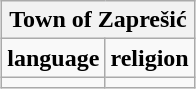<table class="wikitable" style="margin: 0.5em auto; text-align: center;">
<tr>
<th colspan="2">Town of Zaprešić</th>
</tr>
<tr>
<td><strong>language</strong></td>
<td><strong>religion</strong></td>
</tr>
<tr>
<td valign=top></td>
<td valign=top></td>
</tr>
</table>
